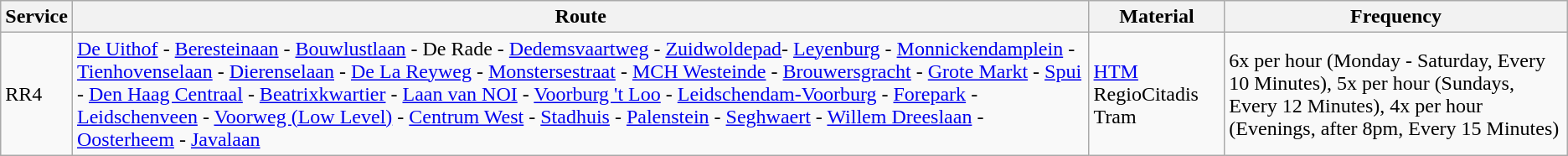<table class="wikitable vatop">
<tr>
<th>Service</th>
<th>Route</th>
<th>Material</th>
<th>Frequency</th>
</tr>
<tr>
<td>RR4</td>
<td><a href='#'>De Uithof</a> - <a href='#'>Beresteinaan</a> - <a href='#'>Bouwlustlaan</a> - De Rade - <a href='#'>Dedemsvaartweg</a> - <a href='#'>Zuidwoldepad</a>- <a href='#'>Leyenburg</a> - <a href='#'>Monnickendamplein</a> - <a href='#'>Tienhovenselaan</a> - <a href='#'>Dierenselaan</a> - <a href='#'>De La Reyweg</a> - <a href='#'>Monstersestraat</a> - <a href='#'>MCH Westeinde</a> - <a href='#'>Brouwersgracht</a> - <a href='#'>Grote Markt</a> - <a href='#'>Spui</a> - <a href='#'>Den Haag Centraal</a> - <a href='#'>Beatrixkwartier</a> - <a href='#'>Laan van NOI</a> - <a href='#'>Voorburg 't Loo</a> - <a href='#'>Leidschendam-Voorburg</a> - <a href='#'>Forepark</a> - <a href='#'>Leidschenveen</a> - <a href='#'>Voorweg (Low Level)</a> - <a href='#'>Centrum West</a> - <a href='#'>Stadhuis</a> - <a href='#'>Palenstein</a> - <a href='#'>Seghwaert</a> - <a href='#'>Willem Dreeslaan</a> - <a href='#'>Oosterheem</a> - <a href='#'>Javalaan</a></td>
<td><a href='#'>HTM</a> RegioCitadis Tram</td>
<td>6x per hour (Monday - Saturday, Every 10 Minutes), 5x per hour (Sundays, Every 12 Minutes), 4x per hour (Evenings, after 8pm, Every 15 Minutes)</td>
</tr>
</table>
